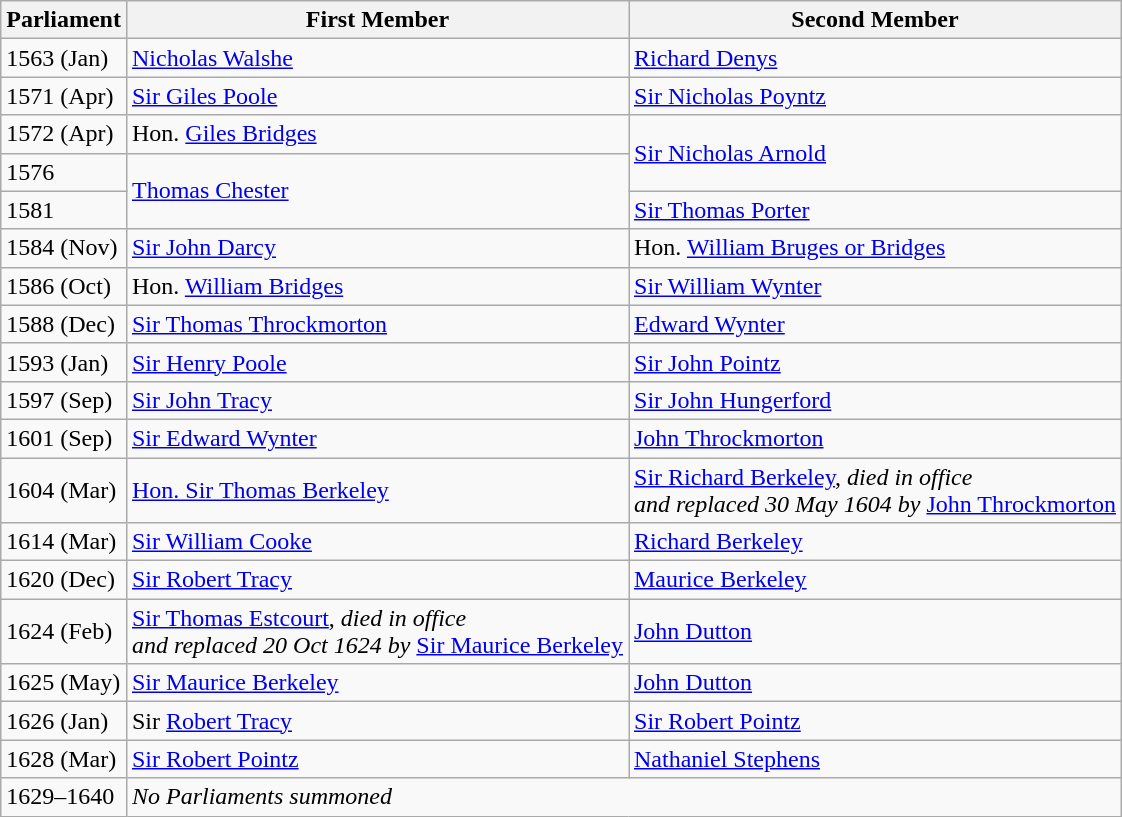<table class="wikitable">
<tr>
<th>Parliament</th>
<th>First Member</th>
<th>Second Member</th>
</tr>
<tr>
<td>1563 (Jan)</td>
<td><a href='#'>Nicholas Walshe</a></td>
<td><a href='#'>Richard Denys</a></td>
</tr>
<tr>
<td>1571 (Apr)</td>
<td><a href='#'>Sir Giles Poole</a></td>
<td><a href='#'>Sir Nicholas Poyntz</a></td>
</tr>
<tr>
<td>1572 (Apr)</td>
<td>Hon. <a href='#'>Giles Bridges</a></td>
<td rowspan = "2"><a href='#'>Sir Nicholas Arnold</a></td>
</tr>
<tr>
<td>1576</td>
<td rowspan = "2"><a href='#'>Thomas Chester</a></td>
</tr>
<tr>
<td>1581</td>
<td><a href='#'>Sir Thomas Porter</a></td>
</tr>
<tr>
<td>1584 (Nov)</td>
<td><a href='#'>Sir John Darcy</a></td>
<td>Hon. <a href='#'>William Bruges or Bridges</a></td>
</tr>
<tr>
<td>1586 (Oct)</td>
<td>Hon. <a href='#'>William Bridges</a></td>
<td><a href='#'>Sir William Wynter</a></td>
</tr>
<tr>
<td>1588 (Dec)</td>
<td><a href='#'>Sir Thomas Throckmorton</a></td>
<td><a href='#'>Edward Wynter</a></td>
</tr>
<tr>
<td>1593 (Jan)</td>
<td><a href='#'>Sir Henry Poole</a></td>
<td><a href='#'>Sir John Pointz</a></td>
</tr>
<tr>
<td>1597 (Sep)</td>
<td><a href='#'>Sir John Tracy</a></td>
<td><a href='#'>Sir John Hungerford</a></td>
</tr>
<tr>
<td>1601 (Sep)</td>
<td><a href='#'>Sir Edward Wynter</a></td>
<td><a href='#'>John Throckmorton</a></td>
</tr>
<tr>
<td>1604 (Mar)</td>
<td><a href='#'>Hon. Sir Thomas Berkeley</a></td>
<td><a href='#'>Sir Richard Berkeley</a>, <em>died in office <br>and replaced 30 May 1604 by</em> <a href='#'>John Throckmorton</a></td>
</tr>
<tr>
<td>1614 (Mar)</td>
<td><a href='#'>Sir William Cooke</a></td>
<td><a href='#'>Richard Berkeley</a>  </td>
</tr>
<tr>
<td>1620 (Dec)</td>
<td><a href='#'>Sir Robert Tracy</a></td>
<td><a href='#'>Maurice Berkeley</a>  </td>
</tr>
<tr>
<td>1624 (Feb)</td>
<td><a href='#'>Sir Thomas Estcourt</a>, <em>died in office <br>and replaced 20 Oct 1624 by</em> <a href='#'>Sir Maurice Berkeley</a></td>
<td><a href='#'>John Dutton</a></td>
</tr>
<tr>
<td>1625 (May)</td>
<td><a href='#'>Sir Maurice Berkeley</a></td>
<td><a href='#'>John Dutton</a></td>
</tr>
<tr>
<td>1626 (Jan)</td>
<td>Sir <a href='#'>Robert Tracy</a></td>
<td><a href='#'>Sir Robert Pointz</a></td>
</tr>
<tr>
<td>1628 (Mar)</td>
<td><a href='#'>Sir Robert Pointz</a></td>
<td><a href='#'>Nathaniel Stephens</a></td>
</tr>
<tr>
<td>1629–1640</td>
<td colspan= "2"><em>No Parliaments summoned</em></td>
</tr>
</table>
